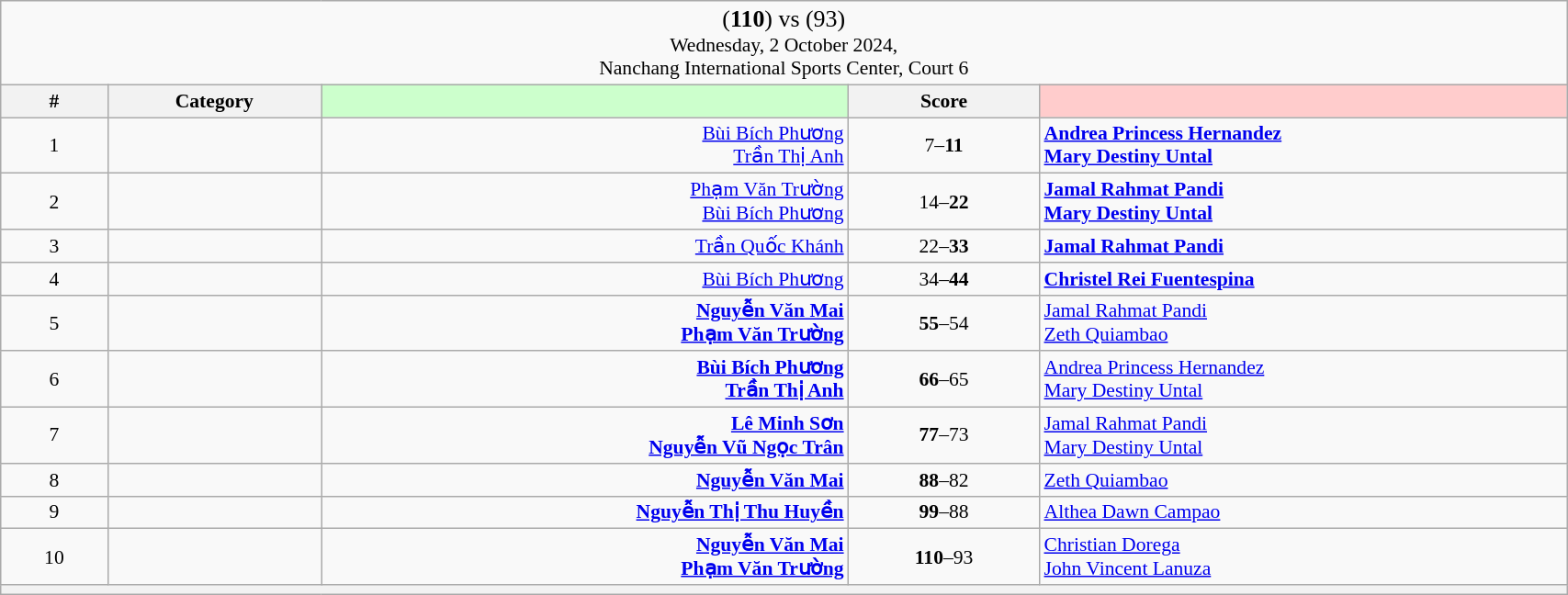<table class="wikitable mw-collapsible mw-collapsed" style="font-size:90%; text-align:center" width="90%">
<tr>
<td colspan="5"><big>(<strong>110</strong>) <strong></strong> vs  (93)</big><br>Wednesday, 2 October 2024, <br>Nanchang International Sports Center, Court 6</td>
</tr>
<tr>
<th width="25">#</th>
<th width="50">Category</th>
<th style="background-color:#CCFFCC" width="150"></th>
<th width="50">Score<br></th>
<th style="background-color:#FFCCCC" width="150"></th>
</tr>
<tr>
<td>1</td>
<td></td>
<td align="right"><a href='#'>Bùi Bích Phương</a> <br><a href='#'>Trần Thị Anh</a> </td>
<td>7–<strong>11</strong><br></td>
<td align="left"><strong> <a href='#'>Andrea Princess Hernandez</a><br> <a href='#'>Mary Destiny Untal</a></strong></td>
</tr>
<tr>
<td>2</td>
<td></td>
<td align="right"><a href='#'>Phạm Văn Trường</a> <br><a href='#'>Bùi Bích Phương</a> </td>
<td>14–<strong>22</strong><br></td>
<td align="left"><strong> <a href='#'>Jamal Rahmat Pandi</a><br> <a href='#'>Mary Destiny Untal</a></strong></td>
</tr>
<tr>
<td>3</td>
<td></td>
<td align="right"><a href='#'>Trần Quốc Khánh</a> </td>
<td>22–<strong>33</strong><br></td>
<td align="left"><strong> <a href='#'>Jamal Rahmat Pandi</a></strong></td>
</tr>
<tr>
<td>4</td>
<td></td>
<td align="right"><a href='#'>Bùi Bích Phương</a> </td>
<td>34–<strong>44</strong><br></td>
<td align="left"><strong> <a href='#'>Christel Rei Fuentespina</a></strong></td>
</tr>
<tr>
<td>5</td>
<td></td>
<td align="right"><strong><a href='#'>Nguyễn Văn Mai</a> <br><a href='#'>Phạm Văn Trường</a> </strong></td>
<td><strong>55</strong>–54<br></td>
<td align="left"> <a href='#'>Jamal Rahmat Pandi</a><br> <a href='#'>Zeth Quiambao</a></td>
</tr>
<tr>
<td>6</td>
<td></td>
<td align="right"><strong><a href='#'>Bùi Bích Phương</a> <br><a href='#'>Trần Thị Anh</a> </strong></td>
<td><strong>66</strong>–65<br></td>
<td align="left"> <a href='#'>Andrea Princess Hernandez</a><br> <a href='#'>Mary Destiny Untal</a></td>
</tr>
<tr>
<td>7</td>
<td></td>
<td align="right"><strong><a href='#'>Lê Minh Sơn</a> <br><a href='#'>Nguyễn Vũ Ngọc Trân</a> </strong></td>
<td><strong>77</strong>–73<br></td>
<td align="left"> <a href='#'>Jamal Rahmat Pandi</a><br> <a href='#'>Mary Destiny Untal</a></td>
</tr>
<tr>
<td>8</td>
<td></td>
<td align="right"><strong><a href='#'>Nguyễn Văn Mai</a> </strong></td>
<td><strong>88</strong>–82<br></td>
<td align="left"> <a href='#'>Zeth Quiambao</a></td>
</tr>
<tr>
<td>9</td>
<td></td>
<td align="right"><strong><a href='#'>Nguyễn Thị Thu Huyền</a> </strong></td>
<td><strong>99</strong>–88<br></td>
<td align="left"> <a href='#'>Althea Dawn Campao</a></td>
</tr>
<tr>
<td>10</td>
<td></td>
<td align="right"><strong><a href='#'>Nguyễn Văn Mai</a> <br><a href='#'>Phạm Văn Trường</a> </strong></td>
<td><strong>110</strong>–93<br></td>
<td align="left"> <a href='#'>Christian Dorega</a><br> <a href='#'>John Vincent Lanuza</a></td>
</tr>
<tr>
<th colspan="5"></th>
</tr>
</table>
